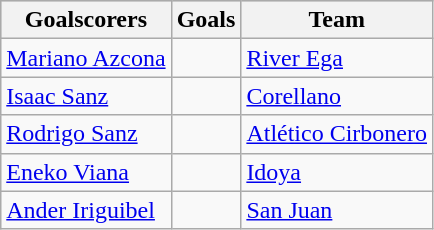<table class="wikitable sortable" class="wikitable">
<tr style="background:#ccc; text-align:center;">
<th>Goalscorers</th>
<th>Goals</th>
<th>Team</th>
</tr>
<tr>
<td> <a href='#'>Mariano Azcona</a></td>
<td></td>
<td><a href='#'>River Ega</a></td>
</tr>
<tr>
<td> <a href='#'>Isaac Sanz</a></td>
<td></td>
<td><a href='#'>Corellano</a></td>
</tr>
<tr>
<td> <a href='#'>Rodrigo Sanz</a></td>
<td></td>
<td><a href='#'>Atlético Cirbonero</a></td>
</tr>
<tr>
<td> <a href='#'>Eneko Viana</a></td>
<td></td>
<td><a href='#'>Idoya</a></td>
</tr>
<tr>
<td> <a href='#'>Ander Iriguibel</a></td>
<td></td>
<td><a href='#'>San Juan</a></td>
</tr>
</table>
